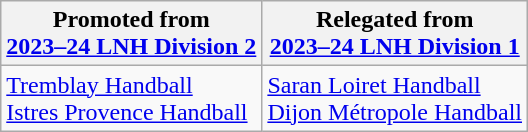<table class="wikitable">
<tr>
<th>Promoted from<br><a href='#'>2023–24 LNH Division 2</a></th>
<th>Relegated from<br><a href='#'>2023–24 LNH Division 1</a></th>
</tr>
<tr>
<td><a href='#'>Tremblay Handball</a><br><a href='#'>Istres Provence Handball</a></td>
<td><a href='#'>Saran Loiret Handball</a><br><a href='#'>Dijon Métropole Handball</a></td>
</tr>
</table>
